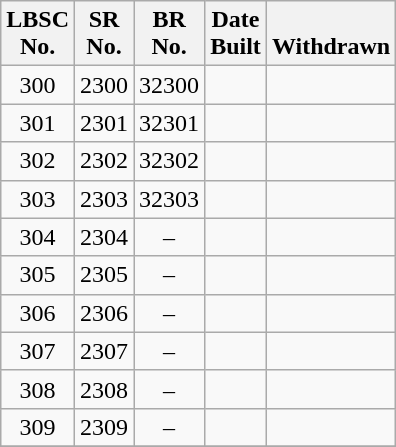<table class="wikitable sortable mw-collapsible" style=text-align:center>
<tr>
<th>LBSC<br>No.</th>
<th>SR<br>No.</th>
<th>BR<br>No.</th>
<th>Date<br>Built</th>
<th><br>Withdrawn</th>
</tr>
<tr>
<td>300</td>
<td>2300</td>
<td>32300</td>
<td></td>
<td></td>
</tr>
<tr>
<td>301</td>
<td>2301</td>
<td>32301</td>
<td></td>
<td></td>
</tr>
<tr>
<td>302</td>
<td>2302</td>
<td>32302</td>
<td></td>
<td></td>
</tr>
<tr>
<td>303</td>
<td>2303</td>
<td>32303</td>
<td></td>
<td></td>
</tr>
<tr>
<td>304</td>
<td>2304</td>
<td>–</td>
<td></td>
<td></td>
</tr>
<tr>
<td>305</td>
<td>2305</td>
<td>–</td>
<td></td>
<td></td>
</tr>
<tr>
<td>306</td>
<td>2306</td>
<td>–</td>
<td></td>
<td></td>
</tr>
<tr>
<td>307</td>
<td>2307</td>
<td>–</td>
<td></td>
<td></td>
</tr>
<tr>
<td>308</td>
<td>2308</td>
<td>–</td>
<td></td>
<td></td>
</tr>
<tr>
<td>309</td>
<td>2309</td>
<td>–</td>
<td></td>
<td></td>
</tr>
<tr>
</tr>
</table>
